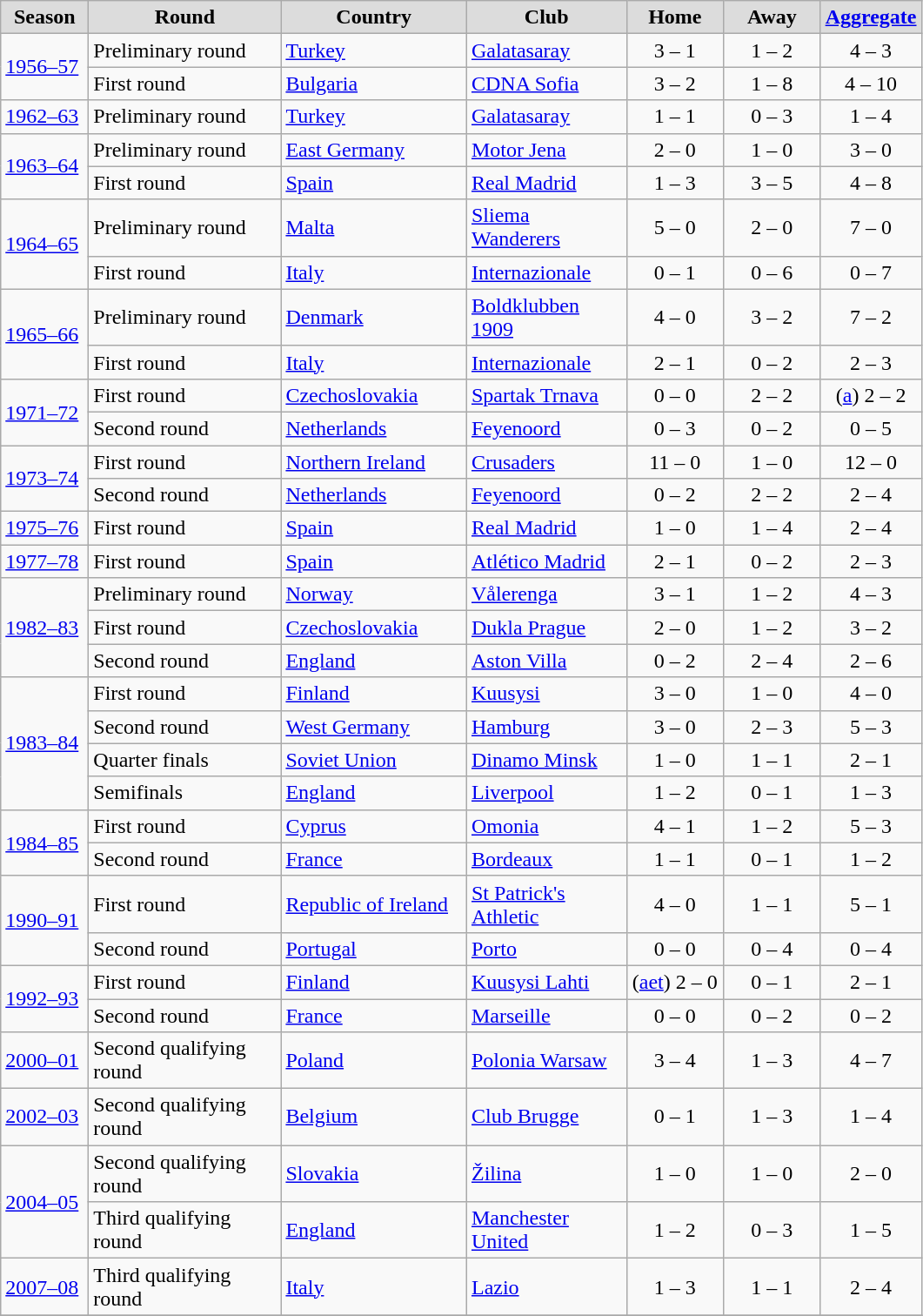<table class="wikitable" style="text-align: center;">
<tr>
<th width="60" style="background:#DCDCDC">Season</th>
<th width="140" style="background:#DCDCDC">Round</th>
<th width="135" style="background:#DCDCDC">Country</th>
<th width="115" style="background:#DCDCDC">Club</th>
<th width="67" style="background:#DCDCDC">Home</th>
<th width="67" style="background:#DCDCDC">Away</th>
<th width="67" style="background:#DCDCDC"><a href='#'>Aggregate</a></th>
</tr>
<tr>
<td rowspan=2 align=left><a href='#'>1956–57</a></td>
<td align=left>Preliminary round</td>
<td align=left> <a href='#'>Turkey</a></td>
<td align=left><a href='#'>Galatasaray</a></td>
<td>3 – 1</td>
<td>1 – 2</td>
<td>4 – 3</td>
</tr>
<tr>
<td align=left>First round</td>
<td align=left> <a href='#'>Bulgaria</a></td>
<td align=left><a href='#'>CDNA Sofia</a></td>
<td>3 – 2</td>
<td>1 – 8</td>
<td>4 – 10</td>
</tr>
<tr>
<td align=left><a href='#'>1962–63</a></td>
<td align=left>Preliminary round</td>
<td align=left> <a href='#'>Turkey</a></td>
<td align=left><a href='#'>Galatasaray</a></td>
<td>1 – 1</td>
<td>0 – 3</td>
<td>1 – 4</td>
</tr>
<tr>
<td rowspan=2 align=left><a href='#'>1963–64</a></td>
<td align=left>Preliminary round</td>
<td align=left> <a href='#'>East Germany</a></td>
<td align=left><a href='#'>Motor Jena</a></td>
<td>2 – 0</td>
<td>1 – 0</td>
<td>3 – 0</td>
</tr>
<tr>
<td align=left>First round</td>
<td align=left> <a href='#'>Spain</a></td>
<td align=left><a href='#'>Real Madrid</a></td>
<td>1 – 3</td>
<td>3 – 5</td>
<td>4 – 8</td>
</tr>
<tr>
<td rowspan=2 align=left><a href='#'>1964–65</a></td>
<td align=left>Preliminary round</td>
<td align=left> <a href='#'>Malta</a></td>
<td align=left><a href='#'>Sliema Wanderers</a></td>
<td>5 – 0</td>
<td>2 – 0</td>
<td>7 – 0</td>
</tr>
<tr>
<td align=left>First round</td>
<td align=left> <a href='#'>Italy</a></td>
<td align=left><a href='#'>Internazionale</a></td>
<td>0 – 1</td>
<td>0 – 6</td>
<td>0 – 7</td>
</tr>
<tr>
<td rowspan=2 align=left><a href='#'>1965–66</a></td>
<td align=left>Preliminary round</td>
<td align=left> <a href='#'>Denmark</a></td>
<td align=left><a href='#'>Boldklubben 1909</a></td>
<td>4 – 0</td>
<td>3 – 2</td>
<td>7 – 2</td>
</tr>
<tr>
<td align=left>First round</td>
<td align=left> <a href='#'>Italy</a></td>
<td align=left><a href='#'>Internazionale</a></td>
<td>2 – 1</td>
<td>0 – 2</td>
<td>2 – 3</td>
</tr>
<tr>
<td rowspan=2 align=left><a href='#'>1971–72</a></td>
<td align=left>First round</td>
<td align=left> <a href='#'>Czechoslovakia</a></td>
<td align=left><a href='#'>Spartak Trnava</a></td>
<td>0 – 0</td>
<td>2 – 2</td>
<td>(<a href='#'>a</a>) 2 – 2</td>
</tr>
<tr>
<td align=left>Second round</td>
<td align=left> <a href='#'>Netherlands</a></td>
<td align=left><a href='#'>Feyenoord</a></td>
<td>0 – 3</td>
<td>0 – 2</td>
<td>0 – 5</td>
</tr>
<tr>
<td rowspan=2 align=left><a href='#'>1973–74</a></td>
<td align=left>First round</td>
<td align=left> <a href='#'>Northern Ireland</a></td>
<td align=left><a href='#'>Crusaders</a></td>
<td>11 – 0</td>
<td>1 – 0</td>
<td>12 – 0</td>
</tr>
<tr>
<td align=left>Second round</td>
<td align=left> <a href='#'>Netherlands</a></td>
<td align=left><a href='#'>Feyenoord</a></td>
<td>0 – 2</td>
<td>2 – 2</td>
<td>2 – 4</td>
</tr>
<tr>
<td align=left><a href='#'>1975–76</a></td>
<td align=left>First round</td>
<td align=left> <a href='#'>Spain</a></td>
<td align=left><a href='#'>Real Madrid</a></td>
<td>1 – 0</td>
<td>1 – 4</td>
<td>2 – 4</td>
</tr>
<tr>
<td align=left><a href='#'>1977–78</a></td>
<td align=left>First round</td>
<td align=left> <a href='#'>Spain</a></td>
<td align=left><a href='#'>Atlético Madrid</a></td>
<td>2 – 1</td>
<td>0 – 2</td>
<td>2 – 3</td>
</tr>
<tr>
<td rowspan=3 align=left><a href='#'>1982–83</a></td>
<td align=left>Preliminary round</td>
<td align=left> <a href='#'>Norway</a></td>
<td align=left><a href='#'>Vålerenga</a></td>
<td>3 – 1</td>
<td>1 – 2</td>
<td>4 – 3</td>
</tr>
<tr>
<td align=left>First round</td>
<td align=left> <a href='#'>Czechoslovakia</a></td>
<td align=left><a href='#'>Dukla Prague</a></td>
<td>2 – 0</td>
<td>1 – 2</td>
<td>3 – 2</td>
</tr>
<tr>
<td align=left>Second round</td>
<td align=left> <a href='#'>England</a></td>
<td align=left><a href='#'>Aston Villa</a></td>
<td>0 – 2</td>
<td>2 – 4</td>
<td>2 – 6</td>
</tr>
<tr>
<td rowspan=4 align=left><a href='#'>1983–84</a></td>
<td align=left>First round</td>
<td align=left> <a href='#'>Finland</a></td>
<td align=left><a href='#'>Kuusysi</a></td>
<td>3 – 0</td>
<td>1 – 0</td>
<td>4 – 0</td>
</tr>
<tr>
<td align=left>Second round</td>
<td align=left> <a href='#'>West Germany</a></td>
<td align=left><a href='#'>Hamburg</a></td>
<td>3 – 0</td>
<td>2 – 3</td>
<td>5 – 3</td>
</tr>
<tr>
<td align=left>Quarter finals</td>
<td align=left> <a href='#'>Soviet Union</a></td>
<td align=left><a href='#'>Dinamo Minsk</a></td>
<td>1 – 0</td>
<td>1 – 1</td>
<td>2 – 1</td>
</tr>
<tr>
<td align=left>Semifinals</td>
<td align=left> <a href='#'>England</a></td>
<td align=left><a href='#'>Liverpool</a></td>
<td>1 – 2</td>
<td>0 – 1</td>
<td>1 – 3</td>
</tr>
<tr>
<td rowspan=2 align=left><a href='#'>1984–85</a></td>
<td align=left>First round</td>
<td align=left> <a href='#'>Cyprus</a></td>
<td align=left><a href='#'>Omonia</a></td>
<td>4 – 1</td>
<td>1 – 2</td>
<td>5 – 3</td>
</tr>
<tr>
<td align=left>Second round</td>
<td align=left> <a href='#'>France</a></td>
<td align=left><a href='#'>Bordeaux</a></td>
<td>1 – 1</td>
<td>0 – 1</td>
<td>1 – 2</td>
</tr>
<tr>
<td rowspan=2 align=left><a href='#'>1990–91</a></td>
<td align=left>First round</td>
<td align=left> <a href='#'>Republic of Ireland</a></td>
<td align=left><a href='#'>St Patrick's Athletic</a></td>
<td>4 – 0</td>
<td>1 – 1</td>
<td>5 – 1</td>
</tr>
<tr>
<td align=left>Second round</td>
<td align=left> <a href='#'>Portugal</a></td>
<td align=left><a href='#'>Porto</a></td>
<td>0 – 0</td>
<td>0 – 4</td>
<td>0 – 4</td>
</tr>
<tr>
<td rowspan=2 align=left><a href='#'>1992–93</a></td>
<td align=left>First round</td>
<td align=left> <a href='#'>Finland</a></td>
<td align=left><a href='#'>Kuusysi Lahti</a></td>
<td>(<a href='#'>aet</a>) 2 – 0</td>
<td>0 – 1</td>
<td>2 – 1</td>
</tr>
<tr>
<td align=left>Second round</td>
<td align=left> <a href='#'>France</a></td>
<td align=left><a href='#'>Marseille</a></td>
<td>0 – 0</td>
<td>0 – 2</td>
<td>0 – 2</td>
</tr>
<tr>
<td align=left><a href='#'>2000–01</a></td>
<td align=left>Second qualifying round</td>
<td align=left> <a href='#'>Poland</a></td>
<td align=left><a href='#'>Polonia Warsaw</a></td>
<td>3 – 4</td>
<td>1 – 3</td>
<td>4 – 7</td>
</tr>
<tr>
<td align=left><a href='#'>2002–03</a></td>
<td align=left>Second qualifying round</td>
<td align=left> <a href='#'>Belgium</a></td>
<td align=left><a href='#'>Club Brugge</a></td>
<td>0 – 1</td>
<td>1 – 3</td>
<td>1 – 4</td>
</tr>
<tr>
<td rowspan=2 align=left><a href='#'>2004–05</a></td>
<td align=left>Second qualifying round</td>
<td align=left> <a href='#'>Slovakia</a></td>
<td align=left><a href='#'>Žilina</a></td>
<td>1 – 0</td>
<td>1 – 0</td>
<td>2 – 0</td>
</tr>
<tr>
<td align=left>Third qualifying round</td>
<td align=left> <a href='#'>England</a></td>
<td align=left><a href='#'>Manchester United</a></td>
<td>1 – 2</td>
<td>0 – 3</td>
<td>1 – 5</td>
</tr>
<tr>
<td align=left><a href='#'>2007–08</a></td>
<td align=left>Third qualifying round</td>
<td align=left> <a href='#'>Italy</a></td>
<td align=left><a href='#'>Lazio</a></td>
<td>1 – 3</td>
<td>1 – 1</td>
<td>2 – 4</td>
</tr>
<tr>
</tr>
</table>
